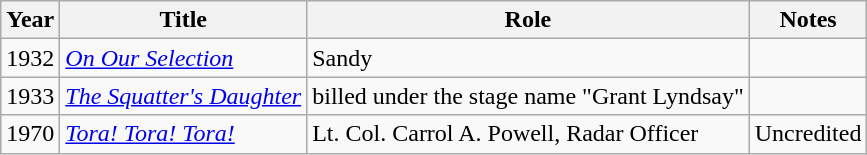<table class="wikitable">
<tr>
<th>Year</th>
<th>Title</th>
<th>Role</th>
<th>Notes</th>
</tr>
<tr>
<td>1932</td>
<td><em><a href='#'>On Our Selection</a></em></td>
<td>Sandy</td>
<td></td>
</tr>
<tr>
<td>1933</td>
<td><em><a href='#'>The Squatter's Daughter</a></em></td>
<td>billed under the stage  name  "Grant Lyndsay"</td>
<td></td>
</tr>
<tr>
<td>1970</td>
<td><em><a href='#'>Tora! Tora! Tora!</a></em></td>
<td>Lt. Col. Carrol A. Powell, Radar Officer</td>
<td>Uncredited</td>
</tr>
</table>
